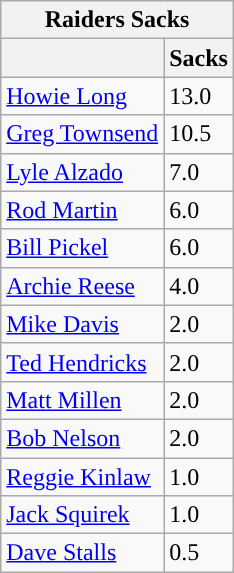<table class="wikitable">
<tr>
<th colspan="2">Raiders Sacks</th>
</tr>
<tr>
<th></th>
<th>Sacks</th>
</tr>
<tr>
<td><a href='#'>Howie Long</a></td>
<td>13.0</td>
</tr>
<tr>
<td><a href='#'>Greg Townsend</a></td>
<td>10.5</td>
</tr>
<tr>
<td><a href='#'>Lyle Alzado</a></td>
<td>7.0</td>
</tr>
<tr>
<td><a href='#'>Rod Martin</a></td>
<td>6.0</td>
</tr>
<tr>
<td><a href='#'>Bill Pickel</a></td>
<td>6.0</td>
</tr>
<tr>
<td><a href='#'>Archie Reese</a></td>
<td>4.0</td>
</tr>
<tr>
<td><a href='#'>Mike Davis</a></td>
<td>2.0</td>
</tr>
<tr>
<td><a href='#'>Ted Hendricks</a></td>
<td>2.0</td>
</tr>
<tr>
<td><a href='#'>Matt Millen</a></td>
<td>2.0</td>
</tr>
<tr>
<td><a href='#'>Bob Nelson</a></td>
<td>2.0</td>
</tr>
<tr>
<td><a href='#'>Reggie Kinlaw</a></td>
<td>1.0</td>
</tr>
<tr>
<td><a href='#'>Jack Squirek</a></td>
<td>1.0</td>
</tr>
<tr>
<td><a href='#'>Dave Stalls</a></td>
<td>0.5</td>
</tr>
</table>
